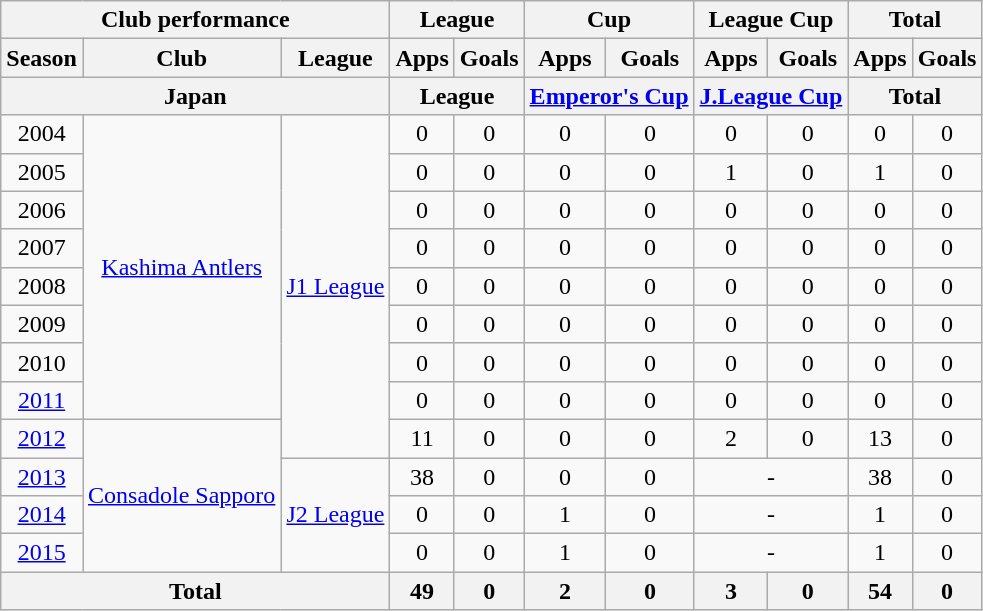<table class="wikitable" style="text-align:center;">
<tr>
<th colspan=3>Club performance</th>
<th colspan=2>League</th>
<th colspan=2>Cup</th>
<th colspan=2>League Cup</th>
<th colspan=2>Total</th>
</tr>
<tr>
<th>Season</th>
<th>Club</th>
<th>League</th>
<th>Apps</th>
<th>Goals</th>
<th>Apps</th>
<th>Goals</th>
<th>Apps</th>
<th>Goals</th>
<th>Apps</th>
<th>Goals</th>
</tr>
<tr>
<th colspan=3>Japan</th>
<th colspan=2>League</th>
<th colspan=2><a href='#'>Emperor's Cup</a></th>
<th colspan=2><a href='#'>J.League Cup</a></th>
<th colspan=2>Total</th>
</tr>
<tr>
<td>2004</td>
<td rowspan="8"><a href='#'>Kashima Antlers</a></td>
<td rowspan="9"><a href='#'>J1 League</a></td>
<td>0</td>
<td>0</td>
<td>0</td>
<td>0</td>
<td>0</td>
<td>0</td>
<td>0</td>
<td>0</td>
</tr>
<tr>
<td>2005</td>
<td>0</td>
<td>0</td>
<td>0</td>
<td>0</td>
<td>1</td>
<td>0</td>
<td>1</td>
<td>0</td>
</tr>
<tr>
<td>2006</td>
<td>0</td>
<td>0</td>
<td>0</td>
<td>0</td>
<td>0</td>
<td>0</td>
<td>0</td>
<td>0</td>
</tr>
<tr>
<td>2007</td>
<td>0</td>
<td>0</td>
<td>0</td>
<td>0</td>
<td>0</td>
<td>0</td>
<td>0</td>
<td>0</td>
</tr>
<tr>
<td>2008</td>
<td>0</td>
<td>0</td>
<td>0</td>
<td>0</td>
<td>0</td>
<td>0</td>
<td>0</td>
<td>0</td>
</tr>
<tr>
<td>2009</td>
<td>0</td>
<td>0</td>
<td>0</td>
<td>0</td>
<td>0</td>
<td>0</td>
<td>0</td>
<td>0</td>
</tr>
<tr>
<td>2010</td>
<td>0</td>
<td>0</td>
<td>0</td>
<td>0</td>
<td>0</td>
<td>0</td>
<td>0</td>
<td>0</td>
</tr>
<tr>
<td><a href='#'>2011</a></td>
<td>0</td>
<td>0</td>
<td>0</td>
<td>0</td>
<td>0</td>
<td>0</td>
<td>0</td>
<td>0</td>
</tr>
<tr>
<td><a href='#'>2012</a></td>
<td rowspan="4"><a href='#'>Consadole Sapporo</a></td>
<td>11</td>
<td>0</td>
<td>0</td>
<td>0</td>
<td>2</td>
<td>0</td>
<td>13</td>
<td>0</td>
</tr>
<tr>
<td><a href='#'>2013</a></td>
<td rowspan="3"><a href='#'>J2 League</a></td>
<td>38</td>
<td>0</td>
<td>0</td>
<td>0</td>
<td colspan="2">-</td>
<td>38</td>
<td>0</td>
</tr>
<tr>
<td><a href='#'>2014</a></td>
<td>0</td>
<td>0</td>
<td>1</td>
<td>0</td>
<td colspan="2">-</td>
<td>1</td>
<td>0</td>
</tr>
<tr>
<td><a href='#'>2015</a></td>
<td>0</td>
<td>0</td>
<td>1</td>
<td>0</td>
<td colspan="2">-</td>
<td>1</td>
<td>0</td>
</tr>
<tr>
<th colspan=3>Total</th>
<th>49</th>
<th>0</th>
<th>2</th>
<th>0</th>
<th>3</th>
<th>0</th>
<th>54</th>
<th>0</th>
</tr>
</table>
